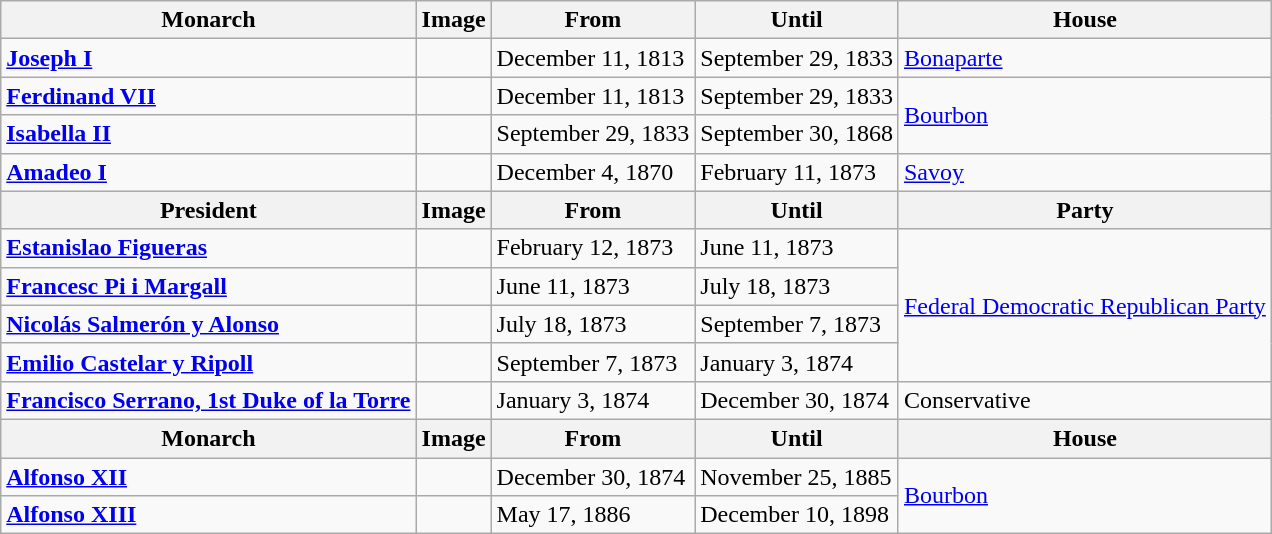<table class="wikitable">
<tr>
<th>Monarch</th>
<th>Image</th>
<th>From</th>
<th>Until</th>
<th>House</th>
</tr>
<tr>
<td><a href='#'><strong>Joseph I</strong></a></td>
<td></td>
<td>December 11, 1813</td>
<td>September 29, 1833</td>
<td><a href='#'>Bonaparte</a></td>
</tr>
<tr>
<td><a href='#'><strong>Ferdinand VII</strong></a></td>
<td></td>
<td>December 11, 1813</td>
<td>September 29, 1833</td>
<td rowspan="2"><a href='#'>Bourbon</a></td>
</tr>
<tr>
<td><a href='#'><strong>Isabella II</strong></a></td>
<td></td>
<td>September 29, 1833</td>
<td>September 30, 1868</td>
</tr>
<tr>
<td><a href='#'><strong>Amadeo I</strong></a></td>
<td></td>
<td>December 4, 1870</td>
<td>February 11, 1873</td>
<td><a href='#'>Savoy</a></td>
</tr>
<tr>
<th>President</th>
<th>Image</th>
<th>From</th>
<th>Until</th>
<th>Party</th>
</tr>
<tr>
<td><strong><a href='#'>Estanislao Figueras</a></strong></td>
<td></td>
<td>February 12, 1873</td>
<td>June 11, 1873</td>
<td rowspan="4"><a href='#'>Federal Democratic Republican Party</a></td>
</tr>
<tr>
<td><strong><a href='#'>Francesc Pi i Margall</a></strong></td>
<td></td>
<td>June 11, 1873</td>
<td>July 18, 1873</td>
</tr>
<tr>
<td><strong><a href='#'>Nicolás Salmerón y Alonso</a></strong></td>
<td></td>
<td>July 18, 1873</td>
<td>September 7, 1873</td>
</tr>
<tr>
<td><a href='#'><strong>Emilio Castelar y Ripoll</strong></a></td>
<td></td>
<td>September 7, 1873</td>
<td>January 3, 1874</td>
</tr>
<tr>
<td><strong><a href='#'>Francisco Serrano, 1st Duke of la Torre</a></strong></td>
<td></td>
<td>January 3, 1874</td>
<td>December 30, 1874</td>
<td>Conservative</td>
</tr>
<tr>
<th>Monarch</th>
<th>Image</th>
<th>From</th>
<th>Until</th>
<th>House</th>
</tr>
<tr>
<td><strong><a href='#'>Alfonso XII</a></strong></td>
<td></td>
<td>December 30, 1874</td>
<td>November 25, 1885</td>
<td rowspan="2"><a href='#'>Bourbon</a></td>
</tr>
<tr>
<td><strong><a href='#'>Alfonso XIII</a></strong></td>
<td></td>
<td>May 17, 1886</td>
<td>December 10, 1898</td>
</tr>
</table>
